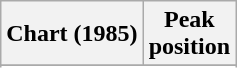<table class="wikitable sortable plainrowheaders" style="text-align:center">
<tr>
<th scope="col">Chart (1985)</th>
<th scope="col">Peak<br> position</th>
</tr>
<tr>
</tr>
<tr>
</tr>
</table>
